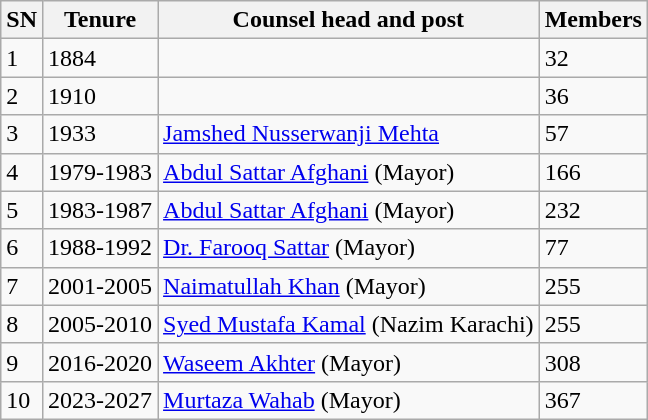<table class="wikitable">
<tr>
<th>SN</th>
<th>Tenure</th>
<th>Counsel head and post</th>
<th>Members</th>
</tr>
<tr>
<td>1</td>
<td>1884</td>
<td></td>
<td>32</td>
</tr>
<tr>
<td>2</td>
<td>1910</td>
<td></td>
<td>36</td>
</tr>
<tr>
<td>3</td>
<td>1933</td>
<td><a href='#'>Jamshed Nusserwanji Mehta</a></td>
<td>57</td>
</tr>
<tr>
<td>4</td>
<td>1979-1983</td>
<td><a href='#'>Abdul Sattar Afghani</a> (Mayor)</td>
<td>166</td>
</tr>
<tr>
<td>5</td>
<td>1983-1987</td>
<td><a href='#'>Abdul Sattar Afghani</a> (Mayor)</td>
<td>232</td>
</tr>
<tr>
<td>6</td>
<td>1988-1992</td>
<td><a href='#'>Dr. Farooq Sattar</a> (Mayor)</td>
<td>77</td>
</tr>
<tr>
<td>7</td>
<td>2001-2005</td>
<td><a href='#'>Naimatullah Khan</a> (Mayor)</td>
<td>255</td>
</tr>
<tr>
<td>8</td>
<td>2005-2010</td>
<td><a href='#'>Syed Mustafa Kamal</a> (Nazim Karachi)</td>
<td>255</td>
</tr>
<tr>
<td>9</td>
<td>2016-2020</td>
<td><a href='#'>Waseem Akhter</a> (Mayor)</td>
<td>308</td>
</tr>
<tr>
<td>10</td>
<td>2023-2027</td>
<td><a href='#'>Murtaza Wahab</a> (Mayor)</td>
<td>367</td>
</tr>
</table>
